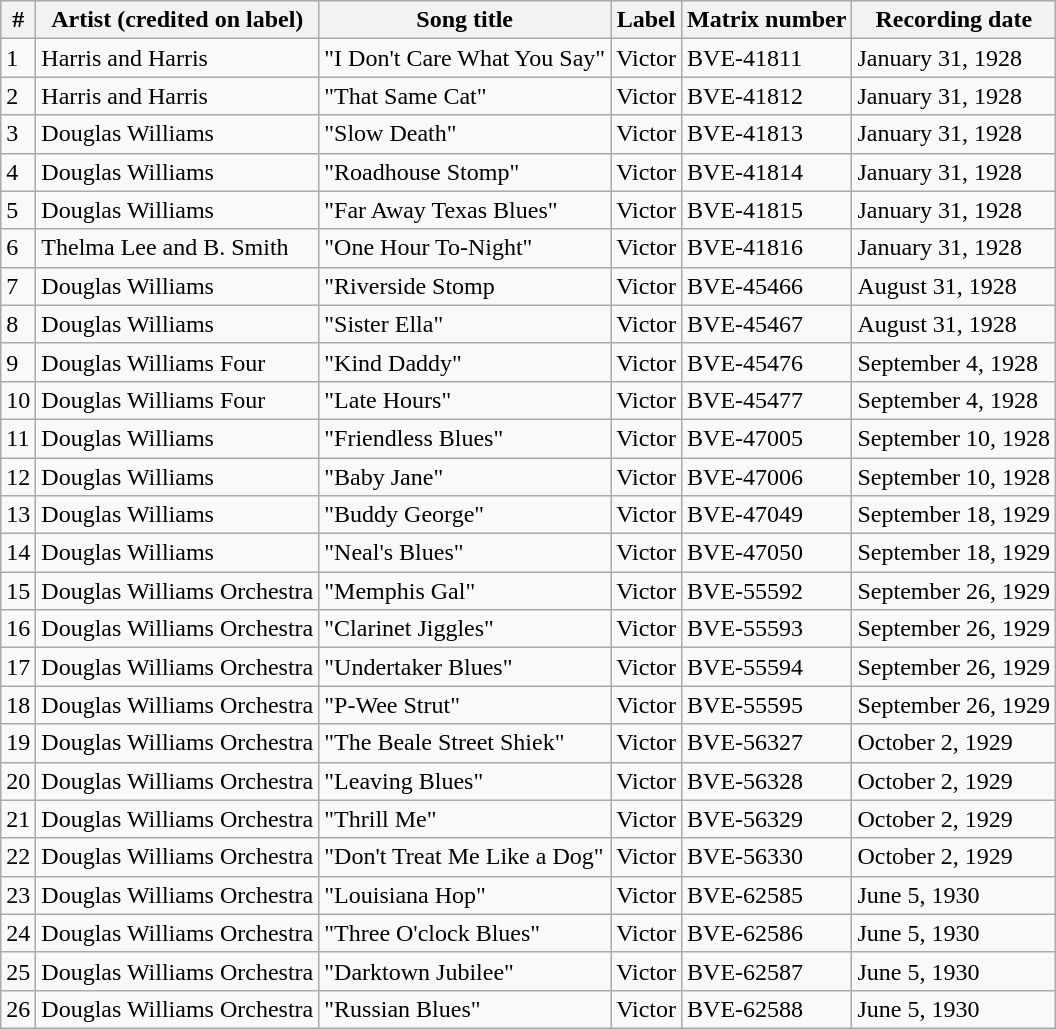<table class="wikitable">
<tr>
<th>#</th>
<th>Artist (credited on label)</th>
<th>Song title</th>
<th>Label</th>
<th>Matrix number</th>
<th>Recording date</th>
</tr>
<tr>
<td>1</td>
<td>Harris and Harris</td>
<td>"I Don't Care What You Say"</td>
<td>Victor</td>
<td>BVE-41811</td>
<td>January 31, 1928</td>
</tr>
<tr>
<td>2</td>
<td>Harris and Harris</td>
<td>"That Same Cat"</td>
<td>Victor</td>
<td>BVE-41812</td>
<td>January 31, 1928</td>
</tr>
<tr>
<td>3</td>
<td>Douglas Williams</td>
<td>"Slow Death"</td>
<td>Victor</td>
<td>BVE-41813</td>
<td>January 31, 1928</td>
</tr>
<tr>
<td>4</td>
<td>Douglas Williams</td>
<td>"Roadhouse Stomp"</td>
<td>Victor</td>
<td>BVE-41814</td>
<td>January 31, 1928</td>
</tr>
<tr>
<td>5</td>
<td>Douglas Williams</td>
<td>"Far Away Texas Blues"</td>
<td>Victor</td>
<td>BVE-41815</td>
<td>January 31, 1928</td>
</tr>
<tr>
<td>6</td>
<td>Thelma Lee and B. Smith</td>
<td>"One Hour To-Night"</td>
<td>Victor</td>
<td>BVE-41816</td>
<td>January 31, 1928</td>
</tr>
<tr>
<td>7</td>
<td>Douglas Williams</td>
<td>"Riverside Stomp</td>
<td>Victor</td>
<td>BVE-45466</td>
<td>August 31, 1928</td>
</tr>
<tr>
<td>8</td>
<td>Douglas Williams</td>
<td>"Sister Ella"</td>
<td>Victor</td>
<td>BVE-45467</td>
<td>August 31, 1928</td>
</tr>
<tr>
<td>9</td>
<td>Douglas Williams Four</td>
<td>"Kind Daddy"</td>
<td>Victor</td>
<td>BVE-45476</td>
<td>September 4, 1928</td>
</tr>
<tr>
<td>10</td>
<td>Douglas Williams Four</td>
<td>"Late Hours"</td>
<td>Victor</td>
<td>BVE-45477</td>
<td>September 4, 1928</td>
</tr>
<tr>
<td>11</td>
<td>Douglas Williams</td>
<td>"Friendless Blues"</td>
<td>Victor</td>
<td>BVE-47005</td>
<td>September 10, 1928</td>
</tr>
<tr>
<td>12</td>
<td>Douglas Williams</td>
<td>"Baby Jane"</td>
<td>Victor</td>
<td>BVE-47006</td>
<td>September 10, 1928</td>
</tr>
<tr>
<td>13</td>
<td>Douglas Williams</td>
<td>"Buddy George"</td>
<td>Victor</td>
<td>BVE-47049</td>
<td>September 18, 1929</td>
</tr>
<tr>
<td>14</td>
<td>Douglas Williams</td>
<td>"Neal's Blues"</td>
<td>Victor</td>
<td>BVE-47050</td>
<td>September 18, 1929</td>
</tr>
<tr>
<td>15</td>
<td>Douglas Williams Orchestra</td>
<td>"Memphis Gal"</td>
<td>Victor</td>
<td>BVE-55592</td>
<td>September 26, 1929</td>
</tr>
<tr>
<td>16</td>
<td>Douglas Williams Orchestra</td>
<td>"Clarinet Jiggles"</td>
<td>Victor</td>
<td>BVE-55593</td>
<td>September 26, 1929</td>
</tr>
<tr>
<td>17</td>
<td>Douglas Williams Orchestra</td>
<td>"Undertaker Blues"</td>
<td>Victor</td>
<td>BVE-55594</td>
<td>September 26, 1929</td>
</tr>
<tr>
<td>18</td>
<td>Douglas Williams Orchestra</td>
<td>"P-Wee Strut"</td>
<td>Victor</td>
<td>BVE-55595</td>
<td>September 26, 1929</td>
</tr>
<tr>
<td>19</td>
<td>Douglas Williams Orchestra</td>
<td>"The Beale Street Shiek"</td>
<td>Victor</td>
<td>BVE-56327</td>
<td>October 2, 1929</td>
</tr>
<tr>
<td>20</td>
<td>Douglas Williams Orchestra</td>
<td>"Leaving Blues"</td>
<td>Victor</td>
<td>BVE-56328</td>
<td>October 2, 1929</td>
</tr>
<tr>
<td>21</td>
<td>Douglas Williams Orchestra</td>
<td>"Thrill Me"</td>
<td>Victor</td>
<td>BVE-56329</td>
<td>October 2, 1929</td>
</tr>
<tr>
<td>22</td>
<td>Douglas Williams Orchestra</td>
<td>"Don't Treat Me Like a Dog"</td>
<td>Victor</td>
<td>BVE-56330</td>
<td>October 2, 1929</td>
</tr>
<tr>
<td>23</td>
<td>Douglas Williams Orchestra</td>
<td>"Louisiana Hop"</td>
<td>Victor</td>
<td>BVE-62585</td>
<td>June 5, 1930</td>
</tr>
<tr>
<td>24</td>
<td>Douglas Williams Orchestra</td>
<td>"Three O'clock Blues"</td>
<td>Victor</td>
<td>BVE-62586</td>
<td>June 5, 1930</td>
</tr>
<tr>
<td>25</td>
<td>Douglas Williams Orchestra</td>
<td>"Darktown Jubilee"</td>
<td>Victor</td>
<td>BVE-62587</td>
<td>June 5, 1930</td>
</tr>
<tr>
<td>26</td>
<td>Douglas Williams Orchestra</td>
<td>"Russian Blues"</td>
<td>Victor</td>
<td>BVE-62588</td>
<td>June 5, 1930</td>
</tr>
</table>
